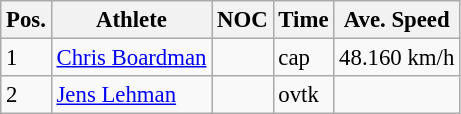<table class="wikitable" style="font-size:95%;">
<tr>
<th>Pos.</th>
<th>Athlete</th>
<th>NOC</th>
<th>Time</th>
<th>Ave. Speed</th>
</tr>
<tr>
<td>1</td>
<td><a href='#'>Chris Boardman</a></td>
<td></td>
<td>cap</td>
<td>48.160 km/h</td>
</tr>
<tr>
<td>2</td>
<td><a href='#'>Jens Lehman</a></td>
<td></td>
<td>ovtk</td>
<td></td>
</tr>
</table>
